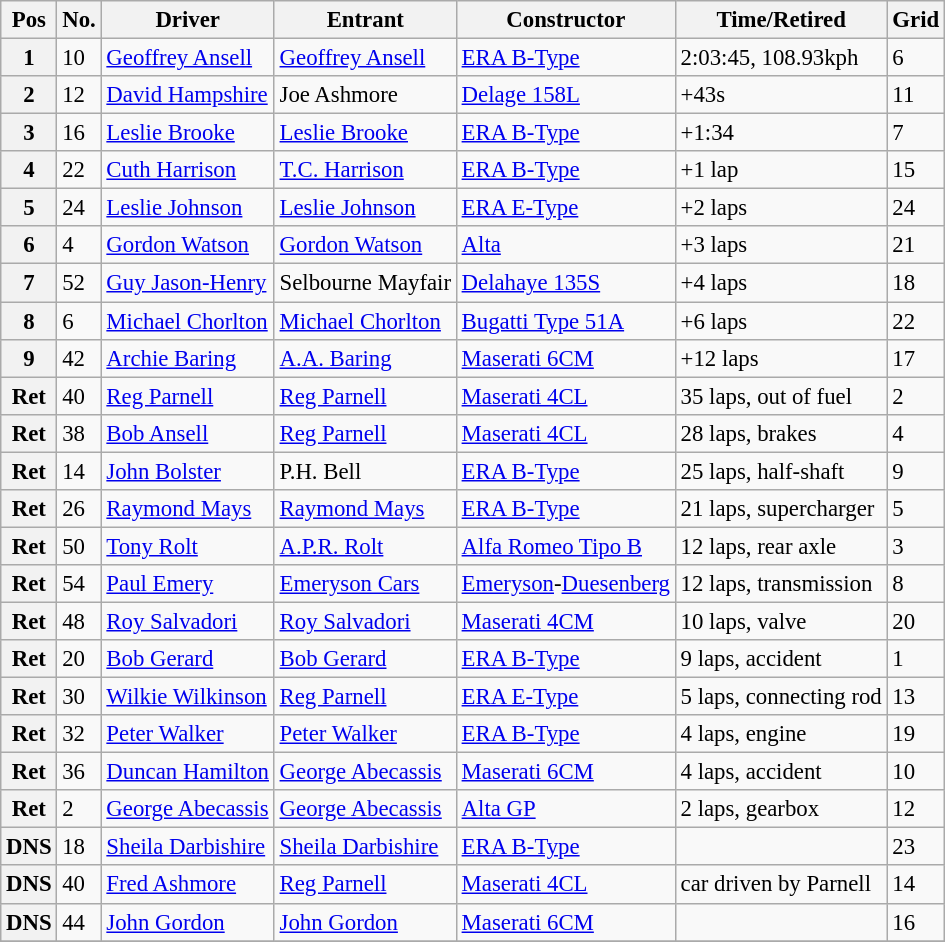<table class="wikitable sortable" style="font-size: 95%;">
<tr>
<th>Pos</th>
<th>No.</th>
<th>Driver</th>
<th>Entrant</th>
<th>Constructor</th>
<th>Time/Retired</th>
<th>Grid</th>
</tr>
<tr>
<th>1</th>
<td>10</td>
<td> <a href='#'>Geoffrey Ansell</a></td>
<td><a href='#'>Geoffrey Ansell</a></td>
<td><a href='#'>ERA B-Type</a></td>
<td>2:03:45, 108.93kph</td>
<td>6</td>
</tr>
<tr>
<th>2</th>
<td>12</td>
<td> <a href='#'>David Hampshire</a></td>
<td>Joe Ashmore</td>
<td><a href='#'>Delage 158L</a></td>
<td>+43s</td>
<td>11</td>
</tr>
<tr>
<th>3</th>
<td>16</td>
<td> <a href='#'>Leslie Brooke</a></td>
<td><a href='#'>Leslie Brooke</a></td>
<td><a href='#'>ERA B-Type</a></td>
<td>+1:34</td>
<td>7</td>
</tr>
<tr>
<th>4</th>
<td>22</td>
<td> <a href='#'>Cuth Harrison</a></td>
<td><a href='#'>T.C. Harrison</a></td>
<td><a href='#'>ERA B-Type</a></td>
<td>+1 lap</td>
<td>15</td>
</tr>
<tr>
<th>5</th>
<td>24</td>
<td> <a href='#'>Leslie Johnson</a></td>
<td><a href='#'>Leslie Johnson</a></td>
<td><a href='#'>ERA E-Type</a></td>
<td>+2 laps</td>
<td>24</td>
</tr>
<tr>
<th>6</th>
<td>4</td>
<td> <a href='#'>Gordon Watson</a></td>
<td><a href='#'>Gordon Watson</a></td>
<td><a href='#'>Alta</a></td>
<td>+3 laps</td>
<td>21</td>
</tr>
<tr>
<th>7</th>
<td>52</td>
<td> <a href='#'>Guy Jason-Henry</a></td>
<td>Selbourne Mayfair</td>
<td><a href='#'>Delahaye 135S</a></td>
<td>+4 laps</td>
<td>18</td>
</tr>
<tr>
<th>8</th>
<td>6</td>
<td> <a href='#'>Michael Chorlton</a></td>
<td><a href='#'>Michael Chorlton</a></td>
<td><a href='#'>Bugatti Type 51A</a></td>
<td>+6 laps</td>
<td>22</td>
</tr>
<tr>
<th>9</th>
<td>42</td>
<td> <a href='#'>Archie Baring</a></td>
<td><a href='#'>A.A. Baring</a></td>
<td><a href='#'>Maserati 6CM</a></td>
<td>+12 laps</td>
<td>17</td>
</tr>
<tr>
<th>Ret</th>
<td>40</td>
<td> <a href='#'>Reg Parnell</a></td>
<td><a href='#'>Reg Parnell</a></td>
<td><a href='#'>Maserati 4CL</a></td>
<td>35 laps, out of fuel</td>
<td>2</td>
</tr>
<tr>
<th>Ret</th>
<td>38</td>
<td> <a href='#'>Bob Ansell</a></td>
<td><a href='#'>Reg Parnell</a></td>
<td><a href='#'>Maserati 4CL</a></td>
<td>28 laps, brakes</td>
<td>4</td>
</tr>
<tr>
<th>Ret</th>
<td>14</td>
<td> <a href='#'>John Bolster</a></td>
<td>P.H. Bell</td>
<td><a href='#'>ERA B-Type</a></td>
<td>25 laps, half-shaft</td>
<td>9</td>
</tr>
<tr>
<th>Ret</th>
<td>26</td>
<td> <a href='#'>Raymond Mays</a></td>
<td><a href='#'>Raymond Mays</a></td>
<td><a href='#'>ERA B-Type</a></td>
<td>21 laps, supercharger</td>
<td>5</td>
</tr>
<tr>
<th>Ret</th>
<td>50</td>
<td> <a href='#'>Tony Rolt</a></td>
<td><a href='#'>A.P.R. Rolt</a></td>
<td><a href='#'>Alfa Romeo Tipo B</a></td>
<td>12 laps, rear axle</td>
<td>3</td>
</tr>
<tr>
<th>Ret</th>
<td>54</td>
<td> <a href='#'>Paul Emery</a></td>
<td><a href='#'>Emeryson Cars</a></td>
<td><a href='#'>Emeryson</a>-<a href='#'>Duesenberg</a></td>
<td>12 laps, transmission</td>
<td>8</td>
</tr>
<tr>
<th>Ret</th>
<td>48</td>
<td> <a href='#'>Roy Salvadori</a></td>
<td><a href='#'>Roy Salvadori</a></td>
<td><a href='#'>Maserati 4CM</a></td>
<td>10 laps, valve</td>
<td>20</td>
</tr>
<tr>
<th>Ret</th>
<td>20</td>
<td> <a href='#'>Bob Gerard</a></td>
<td><a href='#'>Bob Gerard</a></td>
<td><a href='#'>ERA B-Type</a></td>
<td>9 laps, accident</td>
<td>1</td>
</tr>
<tr>
<th>Ret</th>
<td>30</td>
<td> <a href='#'>Wilkie Wilkinson</a></td>
<td><a href='#'>Reg Parnell</a></td>
<td><a href='#'>ERA E-Type</a></td>
<td>5 laps, connecting rod</td>
<td>13</td>
</tr>
<tr>
<th>Ret</th>
<td>32</td>
<td> <a href='#'>Peter Walker</a></td>
<td><a href='#'>Peter Walker</a></td>
<td><a href='#'>ERA B-Type</a></td>
<td>4 laps, engine</td>
<td>19</td>
</tr>
<tr>
<th>Ret</th>
<td>36</td>
<td> <a href='#'>Duncan Hamilton</a></td>
<td><a href='#'>George Abecassis</a></td>
<td><a href='#'>Maserati 6CM</a></td>
<td>4 laps, accident</td>
<td>10</td>
</tr>
<tr>
<th>Ret</th>
<td>2</td>
<td> <a href='#'>George Abecassis</a></td>
<td><a href='#'>George Abecassis</a></td>
<td><a href='#'>Alta GP</a></td>
<td>2 laps, gearbox</td>
<td>12</td>
</tr>
<tr>
<th>DNS</th>
<td>18</td>
<td> <a href='#'>Sheila Darbishire</a></td>
<td><a href='#'>Sheila Darbishire</a></td>
<td><a href='#'>ERA B-Type</a></td>
<td></td>
<td>23</td>
</tr>
<tr>
<th>DNS</th>
<td>40</td>
<td> <a href='#'>Fred Ashmore</a></td>
<td><a href='#'>Reg Parnell</a></td>
<td><a href='#'>Maserati 4CL</a></td>
<td>car driven by Parnell</td>
<td>14</td>
</tr>
<tr>
<th>DNS</th>
<td>44</td>
<td> <a href='#'>John Gordon</a></td>
<td><a href='#'>John Gordon</a></td>
<td><a href='#'>Maserati 6CM</a></td>
<td></td>
<td>16</td>
</tr>
<tr>
</tr>
</table>
